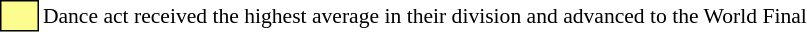<table class="toccolours" style="font-size: 90%; white-space: nowrap;">
<tr>
<td style="background:#fdfc8f; border:1px solid black;">      </td>
<td>Dance act received the highest average in their division and advanced to the World Final</td>
</tr>
</table>
